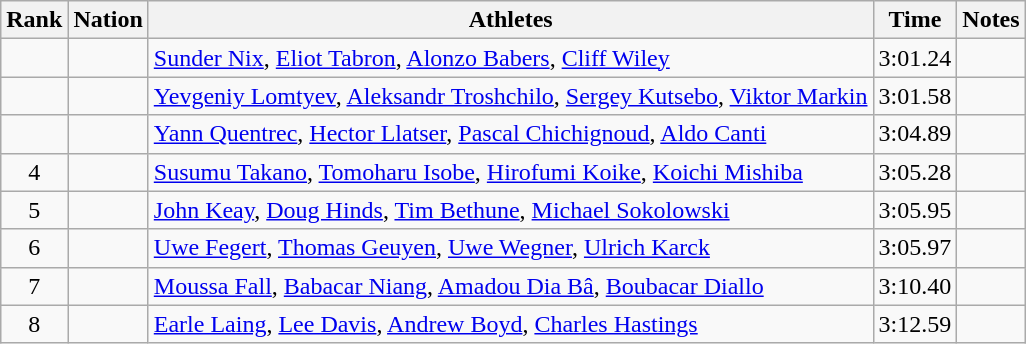<table class="wikitable sortable" style="text-align:center">
<tr>
<th>Rank</th>
<th>Nation</th>
<th>Athletes</th>
<th>Time</th>
<th>Notes</th>
</tr>
<tr>
<td></td>
<td align=left></td>
<td align=left><a href='#'>Sunder Nix</a>, <a href='#'>Eliot Tabron</a>, <a href='#'>Alonzo Babers</a>, <a href='#'>Cliff Wiley</a></td>
<td>3:01.24</td>
<td></td>
</tr>
<tr>
<td></td>
<td align=left></td>
<td align=left><a href='#'>Yevgeniy Lomtyev</a>, <a href='#'>Aleksandr Troshchilo</a>, <a href='#'>Sergey Kutsebo</a>, <a href='#'>Viktor Markin</a></td>
<td>3:01.58</td>
<td></td>
</tr>
<tr>
<td></td>
<td align=left></td>
<td align=left><a href='#'>Yann Quentrec</a>, <a href='#'>Hector Llatser</a>, <a href='#'>Pascal Chichignoud</a>, <a href='#'>Aldo Canti</a></td>
<td>3:04.89</td>
<td></td>
</tr>
<tr>
<td>4</td>
<td align=left></td>
<td align=left><a href='#'>Susumu Takano</a>, <a href='#'>Tomoharu Isobe</a>, <a href='#'>Hirofumi Koike</a>, <a href='#'>Koichi Mishiba</a></td>
<td>3:05.28</td>
<td></td>
</tr>
<tr>
<td>5</td>
<td align=left></td>
<td align=left><a href='#'>John Keay</a>, <a href='#'>Doug Hinds</a>, <a href='#'>Tim Bethune</a>, <a href='#'>Michael Sokolowski</a></td>
<td>3:05.95</td>
<td></td>
</tr>
<tr>
<td>6</td>
<td align=left></td>
<td align=left><a href='#'>Uwe Fegert</a>, <a href='#'>Thomas Geuyen</a>, <a href='#'>Uwe Wegner</a>, <a href='#'>Ulrich Karck</a></td>
<td>3:05.97</td>
<td></td>
</tr>
<tr>
<td>7</td>
<td align=left></td>
<td align=left><a href='#'>Moussa Fall</a>, <a href='#'>Babacar Niang</a>, <a href='#'>Amadou Dia Bâ</a>, <a href='#'>Boubacar Diallo</a></td>
<td>3:10.40</td>
<td></td>
</tr>
<tr>
<td>8</td>
<td align=left></td>
<td align=left><a href='#'>Earle Laing</a>, <a href='#'>Lee Davis</a>, <a href='#'>Andrew Boyd</a>, <a href='#'>Charles Hastings</a></td>
<td>3:12.59</td>
<td></td>
</tr>
</table>
